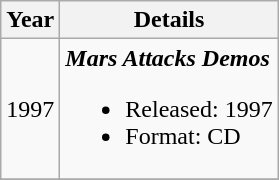<table class ="wikitable">
<tr>
<th>Year</th>
<th>Details</th>
</tr>
<tr>
<td>1997</td>
<td><strong><em>Mars Attacks Demos</em></strong><br><ul><li>Released: 1997</li><li>Format: CD</li></ul></td>
</tr>
<tr>
</tr>
</table>
